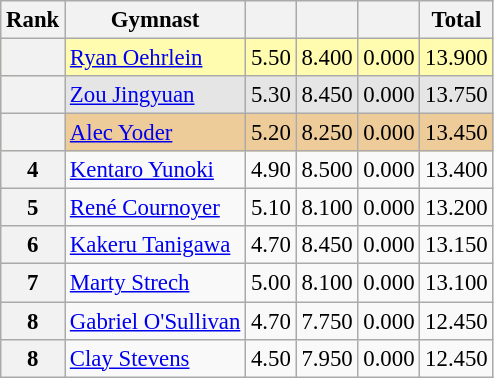<table class="wikitable sortable" style="text-align:center; font-size:95%">
<tr>
<th scope=col>Rank</th>
<th scope=col>Gymnast</th>
<th scope=col></th>
<th scope=col></th>
<th scope=col></th>
<th scope=col>Total</th>
</tr>
<tr bgcolor=fffcaf>
<th scope=row style="text-align:center"></th>
<td align=left><a href='#'>Ryan Oehrlein</a><br></td>
<td>5.50</td>
<td>8.400</td>
<td>0.000</td>
<td>13.900</td>
</tr>
<tr bgcolor=e5e5e5>
<th scope=row style="text-align:center"></th>
<td align=left><a href='#'>Zou Jingyuan</a><br></td>
<td>5.30</td>
<td>8.450</td>
<td>0.000</td>
<td>13.750</td>
</tr>
<tr bgcolor=eecc99>
<th scope=row style="text-align:center"></th>
<td align=left><a href='#'>Alec Yoder</a><br></td>
<td>5.20</td>
<td>8.250</td>
<td>0.000</td>
<td>13.450</td>
</tr>
<tr>
<th scope=row style="text-align:center">4</th>
<td align=left><a href='#'>Kentaro Yunoki</a><br></td>
<td>4.90</td>
<td>8.500</td>
<td>0.000</td>
<td>13.400</td>
</tr>
<tr>
<th scope=row style="text-align:center">5</th>
<td align=left><a href='#'>René Cournoyer</a><br></td>
<td>5.10</td>
<td>8.100</td>
<td>0.000</td>
<td>13.200</td>
</tr>
<tr>
<th scope=row style="text-align:center">6</th>
<td align=left><a href='#'>Kakeru Tanigawa</a><br></td>
<td>4.70</td>
<td>8.450</td>
<td>0.000</td>
<td>13.150</td>
</tr>
<tr>
<th scope=row style="text-align:center">7</th>
<td align=left><a href='#'>Marty Strech</a><br></td>
<td>5.00</td>
<td>8.100</td>
<td>0.000</td>
<td>13.100</td>
</tr>
<tr>
<th scope=row style="text-align:center">8</th>
<td align=left><a href='#'>Gabriel O'Sullivan</a><br></td>
<td>4.70</td>
<td>7.750</td>
<td>0.000</td>
<td>12.450</td>
</tr>
<tr>
<th scope=row style="text-align:center">8</th>
<td align=left><a href='#'>Clay Stevens</a><br></td>
<td>4.50</td>
<td>7.950</td>
<td>0.000</td>
<td>12.450</td>
</tr>
</table>
